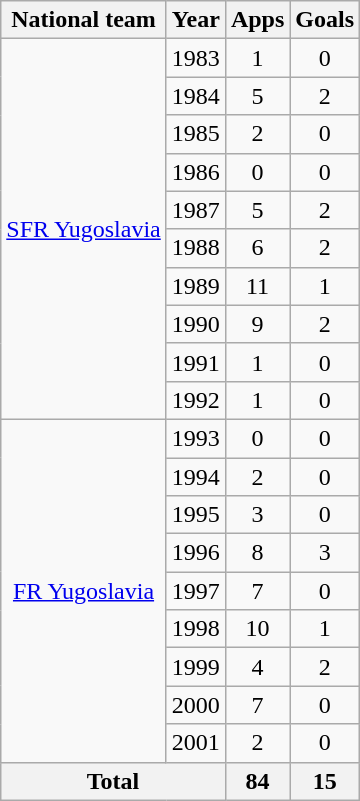<table class="wikitable" style="text-align:center">
<tr>
<th>National team</th>
<th>Year</th>
<th>Apps</th>
<th>Goals</th>
</tr>
<tr>
<td rowspan="10"><a href='#'>SFR Yugoslavia</a></td>
<td>1983</td>
<td>1</td>
<td>0</td>
</tr>
<tr>
<td>1984</td>
<td>5</td>
<td>2</td>
</tr>
<tr>
<td>1985</td>
<td>2</td>
<td>0</td>
</tr>
<tr>
<td>1986</td>
<td>0</td>
<td>0</td>
</tr>
<tr>
<td>1987</td>
<td>5</td>
<td>2</td>
</tr>
<tr>
<td>1988</td>
<td>6</td>
<td>2</td>
</tr>
<tr>
<td>1989</td>
<td>11</td>
<td>1</td>
</tr>
<tr>
<td>1990</td>
<td>9</td>
<td>2</td>
</tr>
<tr>
<td>1991</td>
<td>1</td>
<td>0</td>
</tr>
<tr>
<td>1992</td>
<td>1</td>
<td>0</td>
</tr>
<tr>
<td rowspan="9"><a href='#'>FR Yugoslavia</a></td>
<td>1993</td>
<td>0</td>
<td>0</td>
</tr>
<tr>
<td>1994</td>
<td>2</td>
<td>0</td>
</tr>
<tr>
<td>1995</td>
<td>3</td>
<td>0</td>
</tr>
<tr>
<td>1996</td>
<td>8</td>
<td>3</td>
</tr>
<tr>
<td>1997</td>
<td>7</td>
<td>0</td>
</tr>
<tr>
<td>1998</td>
<td>10</td>
<td>1</td>
</tr>
<tr>
<td>1999</td>
<td>4</td>
<td>2</td>
</tr>
<tr>
<td>2000</td>
<td>7</td>
<td>0</td>
</tr>
<tr>
<td>2001</td>
<td>2</td>
<td>0</td>
</tr>
<tr>
<th colspan="2">Total</th>
<th>84</th>
<th>15</th>
</tr>
</table>
